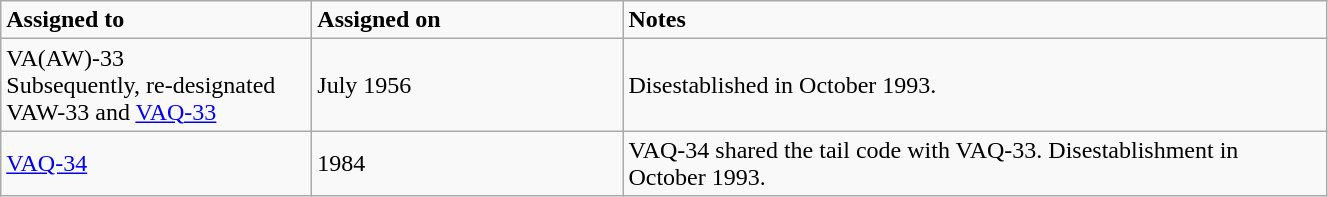<table class="wikitable" style="width: 70%;">
<tr>
<td style="width: 200px;"><strong>Assigned to</strong></td>
<td style="width: 200px;"><strong>Assigned on</strong></td>
<td><strong>Notes</strong></td>
</tr>
<tr>
<td>VA(AW)-33<br>Subsequently, re-designated VAW-33 and <a href='#'>VAQ-33</a></td>
<td>July 1956</td>
<td>Disestablished in October 1993.</td>
</tr>
<tr>
<td><a href='#'>VAQ-34</a></td>
<td>1984</td>
<td>VAQ-34 shared the tail code with VAQ-33. Disestablishment in October 1993.</td>
</tr>
</table>
